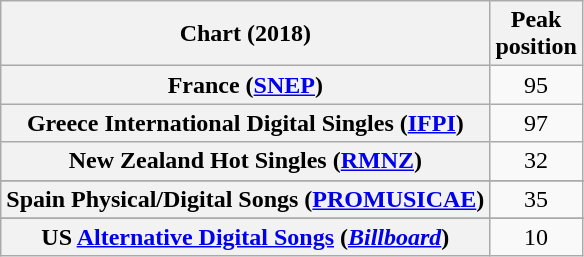<table class="wikitable sortable plainrowheaders" style="text-align:center">
<tr>
<th scope="col">Chart (2018)</th>
<th scope="col">Peak<br>position</th>
</tr>
<tr>
<th scope="row">France (<a href='#'>SNEP</a>)</th>
<td>95</td>
</tr>
<tr>
<th scope="row">Greece International Digital Singles (<a href='#'>IFPI</a>)</th>
<td>97</td>
</tr>
<tr>
<th scope="row">New Zealand Hot Singles (<a href='#'>RMNZ</a>)</th>
<td>32</td>
</tr>
<tr>
</tr>
<tr>
<th scope="row">Spain Physical/Digital Songs (<a href='#'>PROMUSICAE</a>)</th>
<td>35</td>
</tr>
<tr>
</tr>
<tr>
<th scope="row">US <a href='#'>Alternative Digital Songs</a> (<em><a href='#'>Billboard</a></em>)</th>
<td>10</td>
</tr>
</table>
